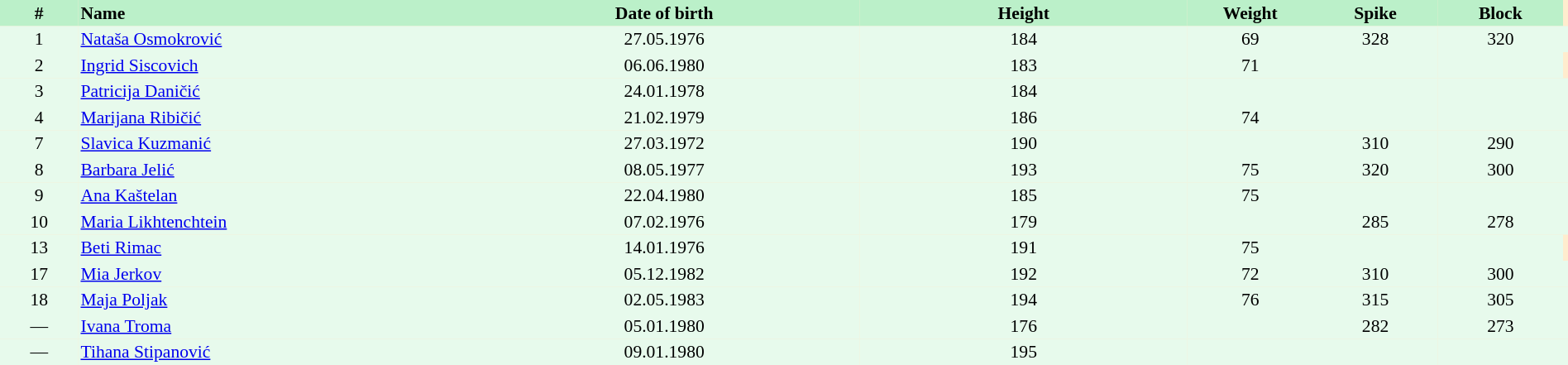<table border=0 cellpadding=2 cellspacing=0  |- bgcolor=#FFECCE style="text-align:center; font-size:90%;" width=100%>
<tr bgcolor=#BBF0C9>
<th width=5%>#</th>
<th width=25% align=left>Name</th>
<th width=25%>Date of birth</th>
<th width=21%>Height</th>
<th width=8%>Weight</th>
<th width=8%>Spike</th>
<th width=8%>Block</th>
</tr>
<tr bgcolor=#E7FAEC>
<td>1</td>
<td align=left><a href='#'>Nataša Osmokrović</a></td>
<td>27.05.1976</td>
<td>184</td>
<td>69</td>
<td>328</td>
<td>320</td>
<td></td>
</tr>
<tr bgcolor=#E7FAEC>
<td>2</td>
<td align=left><a href='#'>Ingrid Siscovich</a></td>
<td>06.06.1980</td>
<td>183</td>
<td>71</td>
<td></td>
<td></td>
</tr>
<tr bgcolor=#E7FAEC>
<td>3</td>
<td align=left><a href='#'>Patricija Daničić</a></td>
<td>24.01.1978</td>
<td>184</td>
<td></td>
<td></td>
<td></td>
<td></td>
</tr>
<tr bgcolor=#E7FAEC>
<td>4</td>
<td align=left><a href='#'>Marijana Ribičić</a></td>
<td>21.02.1979</td>
<td>186</td>
<td>74</td>
<td></td>
<td></td>
<td></td>
</tr>
<tr bgcolor=#E7FAEC>
<td>7</td>
<td align=left><a href='#'>Slavica Kuzmanić</a></td>
<td>27.03.1972</td>
<td>190</td>
<td></td>
<td>310</td>
<td>290</td>
<td></td>
</tr>
<tr bgcolor=#E7FAEC>
<td>8</td>
<td align=left><a href='#'>Barbara Jelić</a></td>
<td>08.05.1977</td>
<td>193</td>
<td>75</td>
<td>320</td>
<td>300</td>
<td></td>
</tr>
<tr bgcolor=#E7FAEC>
<td>9</td>
<td align=left><a href='#'>Ana Kaštelan</a></td>
<td>22.04.1980</td>
<td>185</td>
<td>75</td>
<td></td>
<td></td>
<td></td>
</tr>
<tr bgcolor=#E7FAEC>
<td>10</td>
<td align=left><a href='#'>Maria Likhtenchtein</a></td>
<td>07.02.1976</td>
<td>179</td>
<td></td>
<td>285</td>
<td>278</td>
<td></td>
</tr>
<tr bgcolor=#E7FAEC>
<td>13</td>
<td align=left><a href='#'>Beti Rimac</a></td>
<td>14.01.1976</td>
<td>191</td>
<td>75</td>
<td></td>
<td></td>
</tr>
<tr bgcolor=#E7FAEC>
<td>17</td>
<td align=left><a href='#'>Mia Jerkov</a></td>
<td>05.12.1982</td>
<td>192</td>
<td>72</td>
<td>310</td>
<td>300</td>
<td></td>
</tr>
<tr bgcolor=#E7FAEC>
<td>18</td>
<td align=left><a href='#'>Maja Poljak</a></td>
<td>02.05.1983</td>
<td>194</td>
<td>76</td>
<td>315</td>
<td>305</td>
<td></td>
</tr>
<tr bgcolor=#E7FAEC>
<td>—</td>
<td align=left><a href='#'>Ivana Troma</a></td>
<td>05.01.1980</td>
<td>176</td>
<td></td>
<td>282</td>
<td>273</td>
<td></td>
</tr>
<tr bgcolor=#E7FAEC>
<td>—</td>
<td align=left><a href='#'>Tihana Stipanović</a></td>
<td>09.01.1980</td>
<td>195</td>
<td></td>
<td></td>
<td></td>
<td></td>
</tr>
</table>
